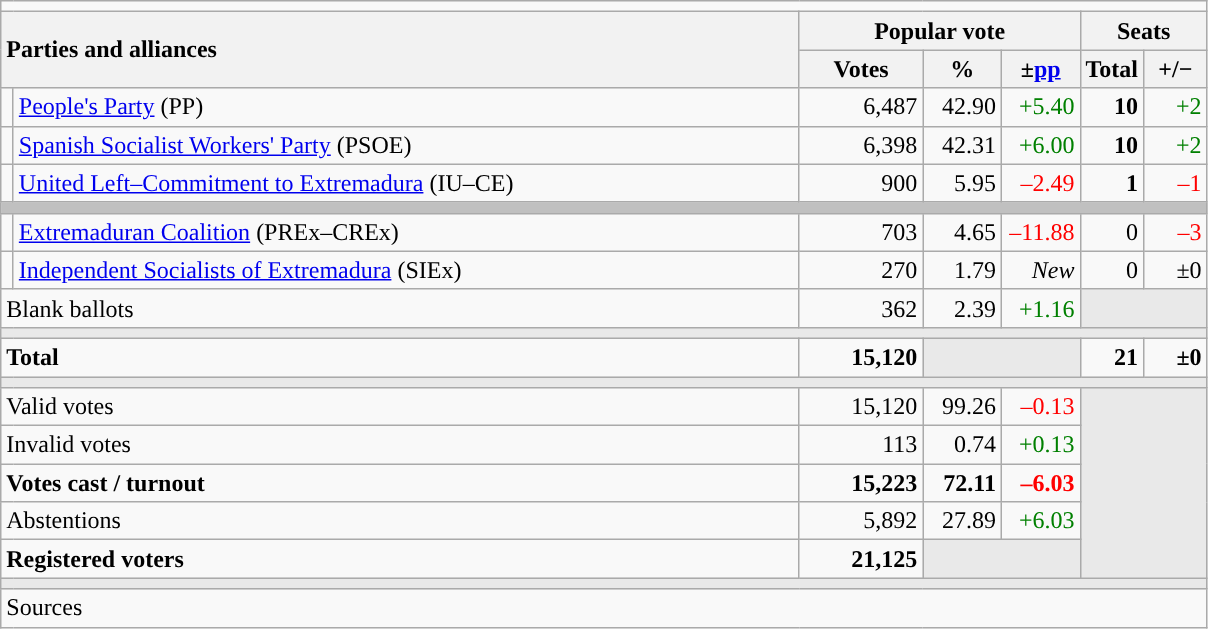<table class="wikitable" style="text-align:right;">
<tr>
<td colspan="7"></td>
</tr>
<tr>
<th style="text-align:left;" rowspan="2" colspan="2" width="525">Parties and alliances</th>
<th colspan="3">Popular vote</th>
<th colspan="2">Seats</th>
</tr>
<tr>
<th width="75">Votes</th>
<th width="45">%</th>
<th width="45">±<a href='#'>pp</a></th>
<th width="35">Total</th>
<th width="35">+/−</th>
</tr>
<tr>
<td width="1" style="color:inherit;background:"></td>
<td align="left"><a href='#'>People's Party</a> (PP)</td>
<td>6,487</td>
<td>42.90</td>
<td style="color:green;">+5.40</td>
<td><strong>10</strong></td>
<td style="color:green;">+2</td>
</tr>
<tr>
<td style="color:inherit;background:"></td>
<td align="left"><a href='#'>Spanish Socialist Workers' Party</a> (PSOE)</td>
<td>6,398</td>
<td>42.31</td>
<td style="color:green;">+6.00</td>
<td><strong>10</strong></td>
<td style="color:green;">+2</td>
</tr>
<tr>
<td style="color:inherit;background:"></td>
<td align="left"><a href='#'>United Left–Commitment to Extremadura</a> (IU–CE)</td>
<td>900</td>
<td>5.95</td>
<td style="color:red;">–2.49</td>
<td><strong>1</strong></td>
<td style="color:red;">–1</td>
</tr>
<tr>
<td colspan="7" bgcolor="#C0C0C0"></td>
</tr>
<tr>
<td style="color:inherit;background:"></td>
<td align="left"><a href='#'>Extremaduran Coalition</a> (PREx–CREx)</td>
<td>703</td>
<td>4.65</td>
<td style="color:red;">–11.88</td>
<td>0</td>
<td style="color:red;">–3</td>
</tr>
<tr>
<td style="color:inherit;background:"></td>
<td align="left"><a href='#'>Independent Socialists of Extremadura</a> (SIEx)</td>
<td>270</td>
<td>1.79</td>
<td><em>New</em></td>
<td>0</td>
<td>±0</td>
</tr>
<tr>
<td align="left" colspan="2">Blank ballots</td>
<td>362</td>
<td>2.39</td>
<td style="color:green;">+1.16</td>
<td bgcolor="#E9E9E9" colspan="2"></td>
</tr>
<tr>
<td colspan="7" bgcolor="#E9E9E9"></td>
</tr>
<tr style="font-weight:bold;">
<td align="left" colspan="2">Total</td>
<td>15,120</td>
<td bgcolor="#E9E9E9" colspan="2"></td>
<td>21</td>
<td>±0</td>
</tr>
<tr>
<td colspan="7" bgcolor="#E9E9E9"></td>
</tr>
<tr>
<td align="left" colspan="2">Valid votes</td>
<td>15,120</td>
<td>99.26</td>
<td style="color:red;">–0.13</td>
<td bgcolor="#E9E9E9" colspan="2" rowspan="5"></td>
</tr>
<tr>
<td align="left" colspan="2">Invalid votes</td>
<td>113</td>
<td>0.74</td>
<td style="color:green;">+0.13</td>
</tr>
<tr style="font-weight:bold;">
<td align="left" colspan="2">Votes cast / turnout</td>
<td>15,223</td>
<td>72.11</td>
<td style="color:red;">–6.03</td>
</tr>
<tr>
<td align="left" colspan="2">Abstentions</td>
<td>5,892</td>
<td>27.89</td>
<td style="color:green;">+6.03</td>
</tr>
<tr style="font-weight:bold;">
<td align="left" colspan="2">Registered voters</td>
<td>21,125</td>
<td bgcolor="#E9E9E9" colspan="2"></td>
</tr>
<tr>
<td colspan="7" bgcolor="#E9E9E9"></td>
</tr>
<tr>
<td align="left" colspan="7">Sources</td>
</tr>
</table>
